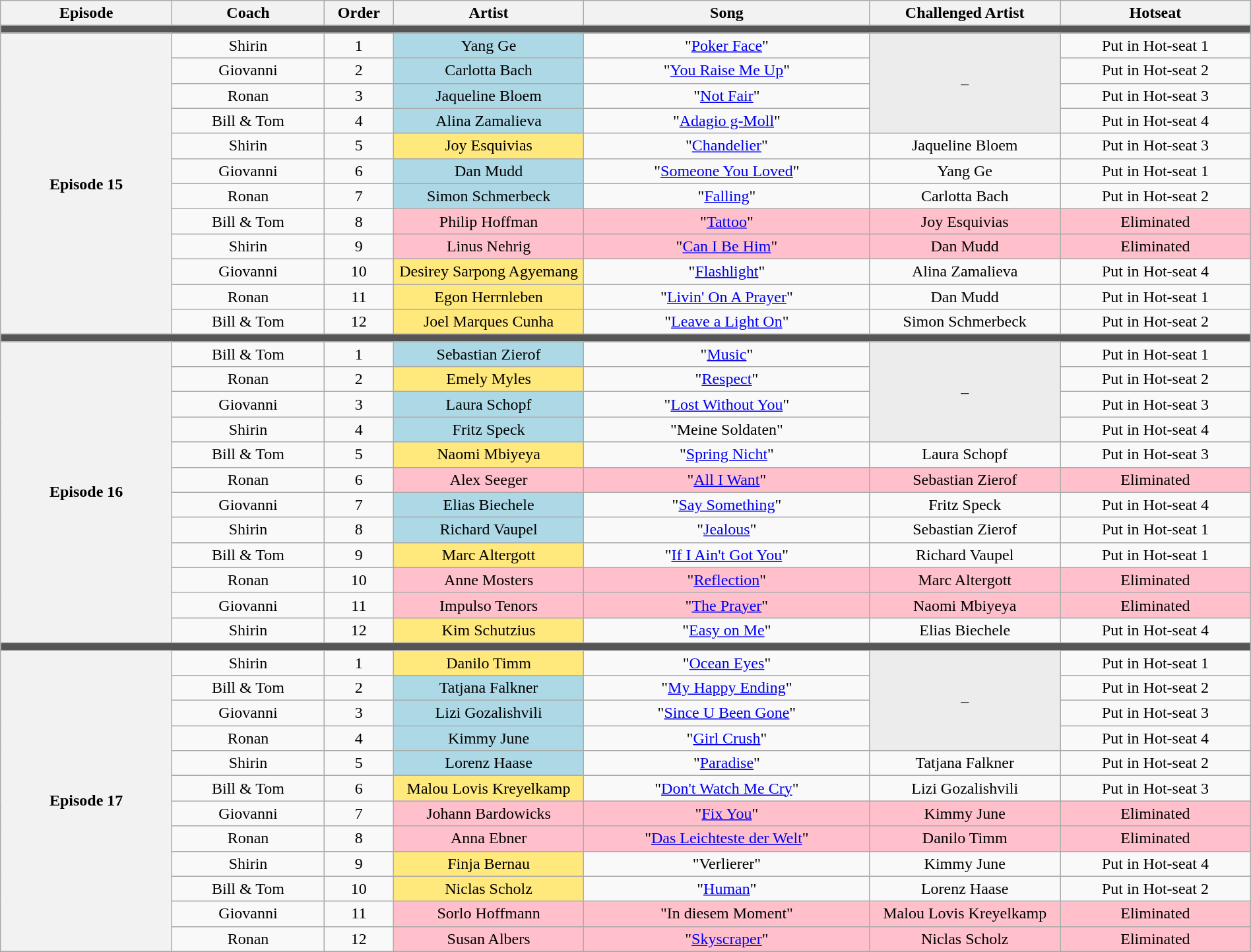<table class="wikitable plainrowheaders" style="text-align: center; width:100%;">
<tr>
<th scope="col" style="width:09%;">Episode</th>
<th style="width:08%;">Coach</th>
<th style="width:03%;">Order</th>
<th style="width:10%;">Artist</th>
<th style="width:15%;">Song</th>
<th style="width:10%;">Challenged Artist</th>
<th style="width:10%;">Hotseat</th>
</tr>
<tr>
<td colspan="8" style="background:#555;"></td>
</tr>
<tr>
<th rowspan="12">Episode 15<br><small></small></th>
<td>Shirin</td>
<td>1</td>
<td style="background:lightblue">Yang Ge</td>
<td>"<a href='#'>Poker Face</a>"</td>
<td rowspan="4" style="background: #ececec; color: #2C2C2C; vertical-align: middle; text-align: center; ">–</td>
<td>Put in Hot-seat 1</td>
</tr>
<tr>
<td>Giovanni</td>
<td>2</td>
<td style="background:lightblue">Carlotta Bach</td>
<td>"<a href='#'>You Raise Me Up</a>"</td>
<td>Put in Hot-seat 2</td>
</tr>
<tr>
<td>Ronan</td>
<td>3</td>
<td style="background:lightblue">Jaqueline Bloem</td>
<td>"<a href='#'>Not Fair</a>"</td>
<td>Put in Hot-seat 3</td>
</tr>
<tr>
<td>Bill & Tom</td>
<td>4</td>
<td style="background:lightblue">Alina Zamalieva</td>
<td>"<a href='#'>Adagio g-Moll</a>"</td>
<td>Put in Hot-seat 4</td>
</tr>
<tr>
<td>Shirin</td>
<td>5</td>
<td style="background:#FFE87C">Joy Esquivias</td>
<td>"<a href='#'>Chandelier</a>"</td>
<td>Jaqueline Bloem</td>
<td>Put in Hot-seat 3</td>
</tr>
<tr>
<td>Giovanni</td>
<td>6</td>
<td style="background:lightblue">Dan Mudd</td>
<td>"<a href='#'>Someone You Loved</a>"</td>
<td>Yang Ge</td>
<td>Put in Hot-seat 1</td>
</tr>
<tr>
<td>Ronan</td>
<td>7</td>
<td style="background:lightblue">Simon Schmerbeck</td>
<td>"<a href='#'>Falling</a>"</td>
<td>Carlotta Bach</td>
<td>Put in Hot-seat 2</td>
</tr>
<tr>
<td>Bill & Tom</td>
<td>8</td>
<td style="background:pink">Philip Hoffman</td>
<td style="background:pink">"<a href='#'>Tattoo</a>"</td>
<td style="background:pink">Joy Esquivias</td>
<td style="background:pink">Eliminated</td>
</tr>
<tr>
<td>Shirin</td>
<td>9</td>
<td style="background:pink">Linus Nehrig</td>
<td style="background:pink">"<a href='#'>Can I Be Him</a>"</td>
<td style="background:pink">Dan Mudd</td>
<td style="background:pink">Eliminated</td>
</tr>
<tr>
<td>Giovanni</td>
<td>10</td>
<td style="background:#FFE87C">Desirey Sarpong Agyemang</td>
<td>"<a href='#'>Flashlight</a>"</td>
<td>Alina Zamalieva</td>
<td>Put in Hot-seat 4</td>
</tr>
<tr>
<td>Ronan</td>
<td>11</td>
<td style="background:#FFE87C">Egon Herrnleben</td>
<td>"<a href='#'>Livin' On A Prayer</a>"</td>
<td>Dan Mudd</td>
<td>Put in Hot-seat 1</td>
</tr>
<tr>
<td>Bill & Tom</td>
<td>12</td>
<td style="background:#FFE87C">Joel Marques Cunha</td>
<td>"<a href='#'>Leave a Light On</a>"</td>
<td>Simon Schmerbeck</td>
<td>Put in Hot-seat 2</td>
</tr>
<tr>
<td colspan="8" style="background:#555;"></td>
</tr>
<tr>
<th rowspan="12">Episode 16<br><small></small></th>
<td>Bill & Tom</td>
<td>1</td>
<td style="background:lightblue">Sebastian Zierof</td>
<td>"<a href='#'>Music</a>"</td>
<td rowspan="4" style="background: #ececec; color: #2C2C2C; vertical-align: middle; text-align: center; ">–</td>
<td>Put in Hot-seat 1</td>
</tr>
<tr>
<td>Ronan</td>
<td>2</td>
<td style="background:#FFE87C">Emely Myles</td>
<td>"<a href='#'>Respect</a>"</td>
<td>Put in Hot-seat 2</td>
</tr>
<tr>
<td>Giovanni</td>
<td>3</td>
<td style="background:lightblue">Laura Schopf</td>
<td>"<a href='#'>Lost Without You</a>"</td>
<td>Put in Hot-seat 3</td>
</tr>
<tr>
<td>Shirin</td>
<td>4</td>
<td style="background:lightblue">Fritz Speck</td>
<td>"Meine Soldaten"</td>
<td>Put in Hot-seat 4</td>
</tr>
<tr>
<td>Bill & Tom</td>
<td>5</td>
<td style="background:#FFE87C">Naomi Mbiyeya</td>
<td>"<a href='#'>Spring Nicht</a>"</td>
<td>Laura Schopf</td>
<td>Put in Hot-seat 3</td>
</tr>
<tr>
<td>Ronan</td>
<td>6</td>
<td style="background:pink">Alex Seeger</td>
<td style="background:pink">"<a href='#'>All I Want</a>"</td>
<td style="background:pink">Sebastian Zierof</td>
<td style="background:pink">Eliminated</td>
</tr>
<tr>
<td>Giovanni</td>
<td>7</td>
<td style="background:lightblue">Elias Biechele</td>
<td>"<a href='#'>Say Something</a>"</td>
<td>Fritz Speck</td>
<td>Put in Hot-seat 4</td>
</tr>
<tr>
<td>Shirin</td>
<td>8</td>
<td style="background:lightblue">Richard Vaupel</td>
<td>"<a href='#'>Jealous</a>"</td>
<td>Sebastian Zierof</td>
<td>Put in Hot-seat 1</td>
</tr>
<tr>
<td>Bill & Tom</td>
<td>9</td>
<td style="background:#FFE87C">Marc Altergott</td>
<td>"<a href='#'>If I Ain't Got You</a>"</td>
<td>Richard Vaupel</td>
<td>Put in Hot-seat 1</td>
</tr>
<tr>
<td>Ronan</td>
<td>10</td>
<td style="background:pink">Anne Mosters</td>
<td style="background:pink">"<a href='#'>Reflection</a>"</td>
<td style="background:pink">Marc Altergott</td>
<td style="background:pink">Eliminated</td>
</tr>
<tr>
<td>Giovanni</td>
<td>11</td>
<td style="background:pink">Impulso Tenors</td>
<td style="background:pink">"<a href='#'>The Prayer</a>"</td>
<td style="background:pink">Naomi Mbiyeya</td>
<td style="background:pink">Eliminated</td>
</tr>
<tr>
<td>Shirin</td>
<td>12</td>
<td style="background:#FFE87C">Kim Schutzius</td>
<td>"<a href='#'>Easy on Me</a>"</td>
<td>Elias Biechele</td>
<td>Put in Hot-seat 4</td>
</tr>
<tr>
<td colspan="8" style="background:#555;"></td>
</tr>
<tr>
<th rowspan="12">Episode 17<br><small></small></th>
<td>Shirin</td>
<td>1</td>
<td style="background:#FFE87C">Danilo Timm</td>
<td>"<a href='#'>Ocean Eyes</a>"</td>
<td rowspan="4" style="background: #ececec; color: #2C2C2C; vertical-align: middle; text-align: center; ">–</td>
<td>Put in Hot-seat 1</td>
</tr>
<tr>
<td>Bill & Tom</td>
<td>2</td>
<td style="background:lightblue">Tatjana Falkner</td>
<td>"<a href='#'>My Happy Ending</a>"</td>
<td>Put in Hot-seat 2</td>
</tr>
<tr>
<td>Giovanni</td>
<td>3</td>
<td style="background:lightblue">Lizi Gozalishvili</td>
<td>"<a href='#'>Since U Been Gone</a>"</td>
<td>Put in Hot-seat 3</td>
</tr>
<tr>
<td>Ronan</td>
<td>4</td>
<td style="background:lightblue">Kimmy June</td>
<td>"<a href='#'>Girl Crush</a>"</td>
<td>Put in Hot-seat 4</td>
</tr>
<tr>
<td>Shirin</td>
<td>5</td>
<td style="background:lightblue">Lorenz Haase</td>
<td>"<a href='#'>Paradise</a>"</td>
<td>Tatjana Falkner</td>
<td>Put in Hot-seat 2</td>
</tr>
<tr>
<td>Bill & Tom</td>
<td>6</td>
<td style="background:#FFE87C">Malou Lovis Kreyelkamp</td>
<td>"<a href='#'>Don't Watch Me Cry</a>"</td>
<td>Lizi Gozalishvili</td>
<td>Put in Hot-seat 3</td>
</tr>
<tr>
<td>Giovanni</td>
<td>7</td>
<td style="background:pink">Johann Bardowicks</td>
<td style="background:pink">"<a href='#'>Fix You</a>"</td>
<td style="background:pink">Kimmy June</td>
<td style="background:pink">Eliminated</td>
</tr>
<tr>
<td>Ronan</td>
<td>8</td>
<td style="background:pink">Anna Ebner</td>
<td style="background:pink">"<a href='#'>Das Leichteste der Welt</a>"</td>
<td style="background:pink">Danilo Timm</td>
<td style="background:pink">Eliminated</td>
</tr>
<tr>
<td>Shirin</td>
<td>9</td>
<td style="background:#FFE87C">Finja Bernau</td>
<td>"Verlierer"</td>
<td>Kimmy June</td>
<td>Put in Hot-seat 4</td>
</tr>
<tr>
<td>Bill & Tom</td>
<td>10</td>
<td style="background:#FFE87C">Niclas Scholz</td>
<td>"<a href='#'>Human</a>"</td>
<td>Lorenz Haase</td>
<td>Put in Hot-seat 2</td>
</tr>
<tr>
<td>Giovanni</td>
<td>11</td>
<td style="background:pink">Sorlo Hoffmann</td>
<td style="background:pink">"In diesem Moment"</td>
<td style="background:pink">Malou Lovis Kreyelkamp</td>
<td style="background:pink">Eliminated</td>
</tr>
<tr>
<td>Ronan</td>
<td>12</td>
<td style="background:pink">Susan Albers</td>
<td style="background:pink">"<a href='#'>Skyscraper</a>"</td>
<td style="background:pink">Niclas Scholz</td>
<td style="background:pink">Eliminated</td>
</tr>
<tr>
</tr>
</table>
